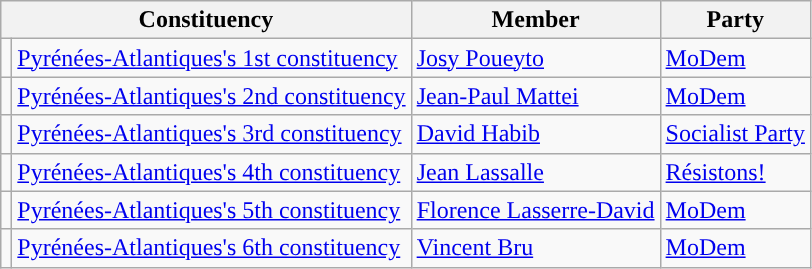<table class="wikitable">
<tr>
<th colspan="2">Constituency</th>
<th>Member</th>
<th>Party</th>
</tr>
<tr>
<td style="background-color: "></td>
<td><a href='#'>Pyrénées-Atlantiques's 1st constituency</a></td>
<td><a href='#'>Josy Poueyto</a></td>
<td><a href='#'>MoDem</a></td>
</tr>
<tr>
<td style="background-color: "></td>
<td><a href='#'>Pyrénées-Atlantiques's 2nd constituency</a></td>
<td><a href='#'>Jean-Paul Mattei</a></td>
<td><a href='#'>MoDem</a></td>
</tr>
<tr>
<td style="background-color: "></td>
<td><a href='#'>Pyrénées-Atlantiques's 3rd constituency</a></td>
<td><a href='#'>David Habib</a></td>
<td><a href='#'>Socialist Party</a></td>
</tr>
<tr>
<td style="background-color: "></td>
<td><a href='#'>Pyrénées-Atlantiques's 4th constituency</a></td>
<td><a href='#'>Jean Lassalle</a></td>
<td><a href='#'>Résistons!</a></td>
</tr>
<tr>
<td style="background-color: "></td>
<td><a href='#'>Pyrénées-Atlantiques's 5th constituency</a></td>
<td><a href='#'>Florence Lasserre-David</a></td>
<td><a href='#'>MoDem</a></td>
</tr>
<tr>
<td style="background-color: "></td>
<td><a href='#'>Pyrénées-Atlantiques's 6th constituency</a></td>
<td><a href='#'>Vincent Bru</a></td>
<td><a href='#'>MoDem</a></td>
</tr>
</table>
